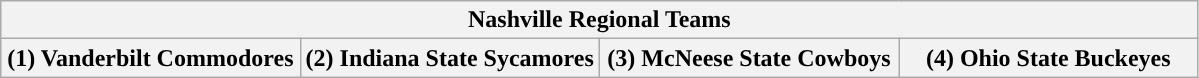<table class="wikitable">
<tr>
<th colspan=4>Nashville Regional Teams</th>
</tr>
<tr>
<th style="width: 25%; ">(1) Vanderbilt Commodores</th>
<th style="width: 25%; ">(2) Indiana State Sycamores</th>
<th style="width: 25%; ">(3) McNeese State Cowboys</th>
<th style="width: 25%; ">(4) Ohio State Buckeyes</th>
</tr>
</table>
